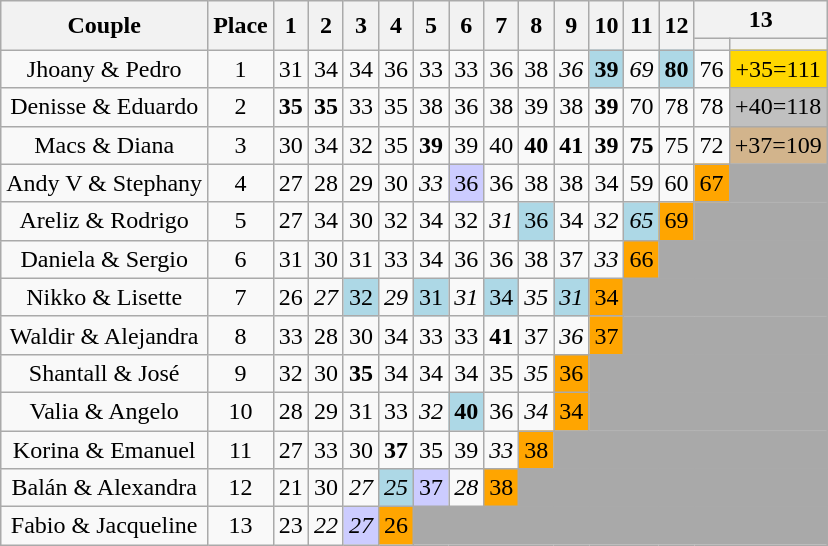<table class="wikitable sortable" style="margin:auto; text-align:center; white-space:nowrap; width:20%;">
<tr>
<th rowspan=2>Couple</th>
<th rowspan=2>Place</th>
<th rowspan=2>1</th>
<th rowspan=2>2</th>
<th rowspan=2>3</th>
<th rowspan=2>4</th>
<th rowspan=2>5</th>
<th rowspan=2>6</th>
<th rowspan=2>7</th>
<th rowspan=2>8</th>
<th rowspan=2>9</th>
<th rowspan=2>10</th>
<th rowspan=2>11</th>
<th rowspan=2>12</th>
<th colspan=2>13</th>
</tr>
<tr>
<th></th>
<th></th>
</tr>
<tr>
<td>Jhoany & Pedro</td>
<td>1</td>
<td>31</td>
<td>34</td>
<td>34</td>
<td>36</td>
<td>33</td>
<td>33</td>
<td>36</td>
<td>38</td>
<td><span><em>36</em></span></td>
<td bgcolor=ADD8E6><span><strong>39</strong></span></td>
<td><span><em>69</em></span></td>
<td bgcolor=ADD8E6><span><strong>80</strong></span></td>
<td>76</td>
<td bgcolor=FFD700>+35=111</td>
</tr>
<tr>
<td>Denisse & Eduardo</td>
<td>2</td>
<td><span><strong>35</strong></span></td>
<td><span><strong>35</strong></span></td>
<td>33</td>
<td>35</td>
<td>38</td>
<td>36</td>
<td>38</td>
<td>39</td>
<td>38</td>
<td><span><strong>39</strong></span></td>
<td>70</td>
<td>78</td>
<td>78</td>
<td bgcolor=C0C0C0>+40=118</td>
</tr>
<tr>
<td>Macs & Diana</td>
<td>3</td>
<td>30</td>
<td>34</td>
<td>32</td>
<td>35</td>
<td><span><strong>39</strong></span></td>
<td>39</td>
<td>40</td>
<td><span><strong>40</strong></span></td>
<td><span><strong>41</strong></span></td>
<td><span><strong>39</strong></span></td>
<td><span><strong>75</strong></span></td>
<td>75</td>
<td>72</td>
<td bgcolor=D2B48C>+37=109</td>
</tr>
<tr>
<td>Andy V & Stephany</td>
<td>4</td>
<td>27</td>
<td>28</td>
<td>29</td>
<td>30</td>
<td><span><em>33</em></span></td>
<td bgcolor=#CCCCFF>36</td>
<td>36</td>
<td>38</td>
<td>38</td>
<td>34</td>
<td>59</td>
<td>60</td>
<td bgcolor=FFA500>67</td>
<td colspan=1 style="background:darkgrey;"></td>
</tr>
<tr>
<td>Areliz & Rodrigo</td>
<td>5</td>
<td>27</td>
<td>34</td>
<td>30</td>
<td>32</td>
<td>34</td>
<td>32</td>
<td><span><em>31</em></span></td>
<td bgcolor=ADD8E6>36</td>
<td>34</td>
<td><span><em>32</em></span></td>
<td bgcolor=ADD8E6><span><em>65</em></span></td>
<td bgcolor=FFA500>69</td>
<td colspan=2 style="background:darkgrey;"></td>
</tr>
<tr>
<td>Daniela & Sergio</td>
<td>6</td>
<td>31</td>
<td>30</td>
<td>31</td>
<td>33</td>
<td>34</td>
<td>36</td>
<td>36</td>
<td>38</td>
<td>37</td>
<td><span><em>33</em></span></td>
<td bgcolor=FFA500>66</td>
<td colspan=3 style="background:darkgrey;"></td>
</tr>
<tr>
<td>Nikko & Lisette</td>
<td>7</td>
<td>26</td>
<td><span><em>27</em></span></td>
<td bgcolor=ADD8E6>32</td>
<td><span><em>29</em></span></td>
<td bgcolor=ADD8E6>31</td>
<td><span><em>31</em></span></td>
<td bgcolor=ADD8E6>34</td>
<td><span><em>35</em></span></td>
<td bgcolor=ADD8E6><span><em>31</em></span></td>
<td bgcolor=FFA500>34</td>
<td colspan=4 style="background:darkgrey;"></td>
</tr>
<tr>
<td>Waldir & Alejandra</td>
<td>8</td>
<td>33</td>
<td>28</td>
<td>30</td>
<td>34</td>
<td>33</td>
<td>33</td>
<td><span><strong>41</strong></span></td>
<td>37</td>
<td><span><em>36</em></span></td>
<td bgcolor=FFA500>37</td>
<td colspan=4 style="background:darkgrey;"></td>
</tr>
<tr>
<td>Shantall & José</td>
<td>9</td>
<td>32</td>
<td>30</td>
<td><span><strong>35</strong></span></td>
<td>34</td>
<td>34</td>
<td>34</td>
<td>35</td>
<td><span><em>35</em></span></td>
<td bgcolor=FFA500>36</td>
<td colspan=5 style="background:darkgrey;"></td>
</tr>
<tr>
<td>Valia & Angelo</td>
<td>10</td>
<td>28</td>
<td>29</td>
<td>31</td>
<td>33</td>
<td><span><em>32</em></span></td>
<td bgcolor=ADD8E6><span><strong>40</strong></span></td>
<td>36</td>
<td><span><em>34</em></span></td>
<td bgcolor=FFA500>34</td>
<td colspan=5 style="background:darkgrey;"></td>
</tr>
<tr>
<td>Korina & Emanuel</td>
<td>11</td>
<td>27</td>
<td>33</td>
<td>30</td>
<td><span><strong>37</strong></span></td>
<td>35</td>
<td>39</td>
<td><span><em>33</em></span></td>
<td bgcolor=FFA500>38</td>
<td colspan=6 style="background:darkgrey;"></td>
</tr>
<tr>
<td>Balán & Alexandra</td>
<td>12</td>
<td>21</td>
<td>30</td>
<td><span><em>27</em></span></td>
<td bgcolor=ADD8E6><span><em>25</em></span></td>
<td bgcolor=#CCCCFF>37</td>
<td><span><em>28</em></span></td>
<td bgcolor=FFA500>38</td>
<td colspan=7 style="background:darkgrey;"></td>
</tr>
<tr>
<td>Fabio & Jacqueline</td>
<td>13</td>
<td>23</td>
<td><span><em>22</em></span></td>
<td bgcolor=#CCCCFF><span><em>27</em></span></td>
<td bgcolor=FFA500>26</td>
<td colspan=10 style="background:darkgrey;"></td>
</tr>
</table>
